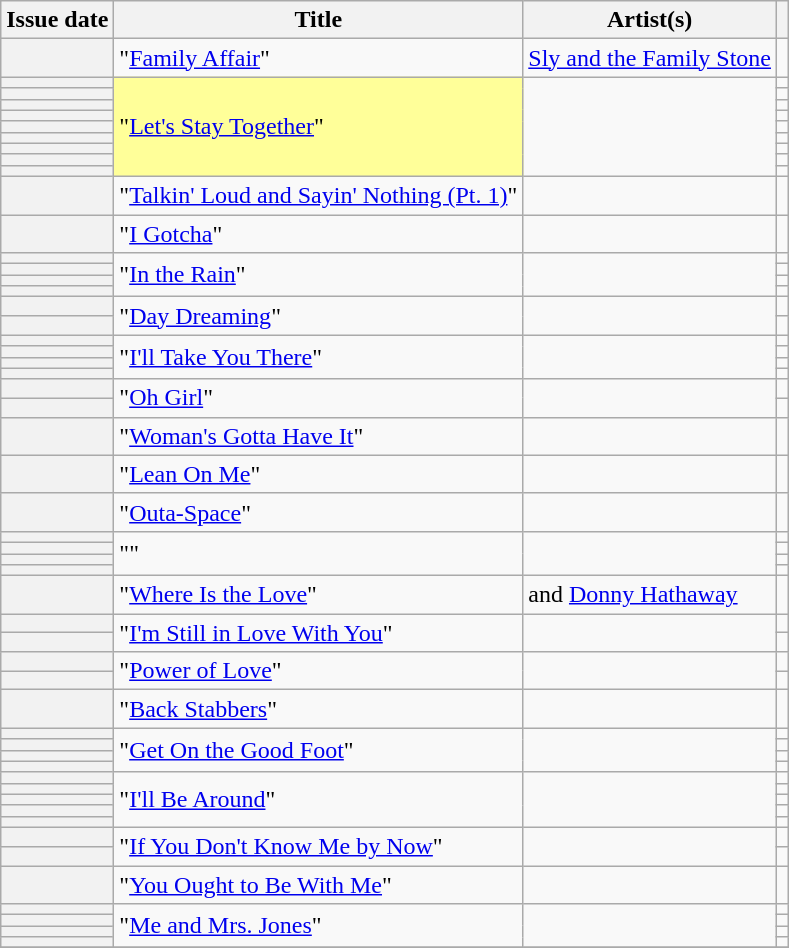<table class="wikitable sortable plainrowheaders">
<tr>
<th scope="col">Issue date</th>
<th scope="col">Title</th>
<th scope="col">Artist(s)</th>
<th scope="col" class="unsortable"></th>
</tr>
<tr>
<th scope=row></th>
<td>"<a href='#'>Family Affair</a>"</td>
<td><a href='#'>Sly and the Family Stone</a></td>
<td align=center></td>
</tr>
<tr>
<th scope=row></th>
<td bgcolor=#FFFF99 rowspan="9">"<a href='#'>Let's Stay Together</a>" </td>
<td rowspan="9"></td>
<td align=center></td>
</tr>
<tr>
<th scope=row></th>
<td align=center></td>
</tr>
<tr>
<th scope=row></th>
<td align=center></td>
</tr>
<tr>
<th scope=row></th>
<td align=center></td>
</tr>
<tr>
<th scope=row></th>
<td align=center></td>
</tr>
<tr>
<th scope=row></th>
<td align=center></td>
</tr>
<tr>
<th scope=row></th>
<td align=center></td>
</tr>
<tr>
<th scope=row></th>
<td align=center></td>
</tr>
<tr>
<th scope=row></th>
<td align=center></td>
</tr>
<tr>
<th scope=row></th>
<td>"<a href='#'>Talkin' Loud and Sayin' Nothing (Pt. 1)</a>"</td>
<td></td>
<td align=center></td>
</tr>
<tr>
<th scope=row></th>
<td>"<a href='#'>I Gotcha</a>"</td>
<td></td>
<td align=center></td>
</tr>
<tr>
<th scope=row></th>
<td rowspan="4">"<a href='#'>In the Rain</a>"</td>
<td rowspan="4"></td>
<td align=center></td>
</tr>
<tr>
<th scope=row></th>
<td align=center></td>
</tr>
<tr>
<th scope=row></th>
<td align=center></td>
</tr>
<tr>
<th scope=row></th>
<td align=center></td>
</tr>
<tr>
<th scope=row></th>
<td rowspan="2">"<a href='#'>Day Dreaming</a>"</td>
<td rowspan="2"></td>
<td align=center></td>
</tr>
<tr>
<th scope=row></th>
<td align=center></td>
</tr>
<tr>
<th scope=row></th>
<td rowspan="4">"<a href='#'>I'll Take You There</a>"</td>
<td rowspan="4"></td>
<td align=center></td>
</tr>
<tr>
<th scope=row></th>
<td align=center></td>
</tr>
<tr>
<th scope=row></th>
<td align=center></td>
</tr>
<tr>
<th scope=row></th>
<td align=center></td>
</tr>
<tr>
<th scope=row></th>
<td rowspan="2">"<a href='#'>Oh Girl</a>"</td>
<td rowspan="2"></td>
<td align=center></td>
</tr>
<tr>
<th scope=row></th>
<td align=center></td>
</tr>
<tr>
<th scope=row></th>
<td>"<a href='#'>Woman's Gotta Have It</a>"</td>
<td></td>
<td align=center></td>
</tr>
<tr>
<th scope=row></th>
<td>"<a href='#'>Lean On Me</a>"</td>
<td></td>
<td align=center></td>
</tr>
<tr>
<th scope=row></th>
<td>"<a href='#'>Outa-Space</a>"</td>
<td></td>
<td align=center></td>
</tr>
<tr>
<th scope=row></th>
<td rowspan="4">""</td>
<td rowspan="4"></td>
<td align=center></td>
</tr>
<tr>
<th scope=row></th>
<td align=center></td>
</tr>
<tr>
<th scope=row></th>
<td align=center></td>
</tr>
<tr>
<th scope=row></th>
<td align=center></td>
</tr>
<tr>
<th scope=row></th>
<td>"<a href='#'>Where Is the Love</a>"</td>
<td> and <a href='#'>Donny Hathaway</a></td>
<td align=center></td>
</tr>
<tr>
<th scope=row></th>
<td rowspan="2">"<a href='#'>I'm Still in Love With You</a>"</td>
<td rowspan="2"></td>
<td align=center></td>
</tr>
<tr>
<th scope=row></th>
<td align=center></td>
</tr>
<tr>
<th scope=row></th>
<td rowspan="2">"<a href='#'>Power of Love</a>"</td>
<td rowspan="2"></td>
<td align=center></td>
</tr>
<tr>
<th scope=row></th>
<td align=center></td>
</tr>
<tr>
<th scope=row></th>
<td>"<a href='#'>Back Stabbers</a>"</td>
<td></td>
<td align=center></td>
</tr>
<tr>
<th scope=row></th>
<td rowspan="4">"<a href='#'>Get On the Good Foot</a>"</td>
<td rowspan="4"></td>
<td align=center></td>
</tr>
<tr>
<th scope=row></th>
<td align=center></td>
</tr>
<tr>
<th scope=row></th>
<td align=center></td>
</tr>
<tr>
<th scope=row></th>
<td align=center></td>
</tr>
<tr>
<th scope=row></th>
<td rowspan="5">"<a href='#'>I'll Be Around</a>"</td>
<td rowspan="5"></td>
<td align=center></td>
</tr>
<tr>
<th scope=row></th>
<td align=center></td>
</tr>
<tr>
<th scope=row></th>
<td align=center></td>
</tr>
<tr>
<th scope=row></th>
<td align=center></td>
</tr>
<tr>
<th scope=row></th>
<td align=center></td>
</tr>
<tr>
<th scope=row></th>
<td rowspan="2">"<a href='#'>If You Don't Know Me by Now</a>"</td>
<td rowspan="2"></td>
<td align=center></td>
</tr>
<tr>
<th scope=row></th>
<td align=center></td>
</tr>
<tr>
<th scope=row></th>
<td>"<a href='#'>You Ought to Be With Me</a>"</td>
<td></td>
<td align=center></td>
</tr>
<tr>
<th scope=row></th>
<td rowspan="4">"<a href='#'>Me and Mrs. Jones</a>"</td>
<td rowspan="4"></td>
<td align=center></td>
</tr>
<tr>
<th scope=row></th>
<td align=center></td>
</tr>
<tr>
<th scope=row></th>
<td align=center></td>
</tr>
<tr>
<th scope=row></th>
<td align=center></td>
</tr>
<tr>
</tr>
</table>
